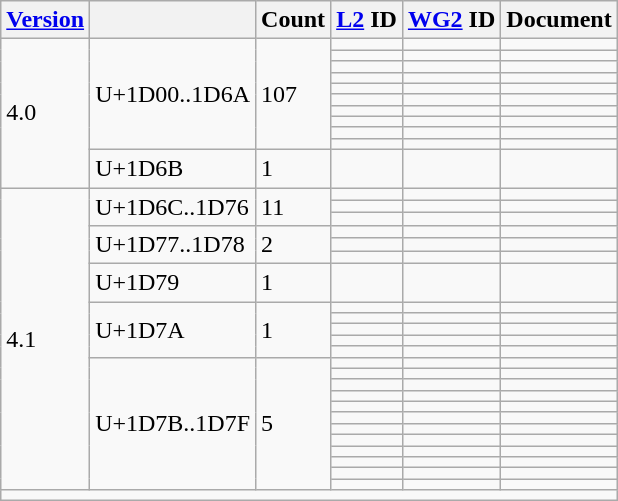<table class="wikitable collapsible sticky-header">
<tr>
<th><a href='#'>Version</a></th>
<th></th>
<th>Count</th>
<th><a href='#'>L2</a> ID</th>
<th><a href='#'>WG2</a> ID</th>
<th>Document</th>
</tr>
<tr>
<td rowspan="11">4.0</td>
<td rowspan="10">U+1D00..1D6A</td>
<td rowspan="10">107</td>
<td></td>
<td></td>
<td></td>
</tr>
<tr>
<td></td>
<td></td>
<td></td>
</tr>
<tr>
<td></td>
<td></td>
<td></td>
</tr>
<tr>
<td></td>
<td></td>
<td></td>
</tr>
<tr>
<td></td>
<td></td>
<td></td>
</tr>
<tr>
<td></td>
<td></td>
<td></td>
</tr>
<tr>
<td></td>
<td></td>
<td></td>
</tr>
<tr>
<td></td>
<td></td>
<td></td>
</tr>
<tr>
<td></td>
<td></td>
<td></td>
</tr>
<tr>
<td></td>
<td></td>
<td></td>
</tr>
<tr>
<td>U+1D6B</td>
<td>1</td>
<td></td>
<td></td>
<td></td>
</tr>
<tr>
<td rowspan="24">4.1</td>
<td rowspan="3">U+1D6C..1D76</td>
<td rowspan="3">11</td>
<td></td>
<td></td>
<td></td>
</tr>
<tr>
<td></td>
<td></td>
<td></td>
</tr>
<tr>
<td></td>
<td></td>
<td></td>
</tr>
<tr>
<td rowspan="3">U+1D77..1D78</td>
<td rowspan="3">2</td>
<td></td>
<td></td>
<td></td>
</tr>
<tr>
<td></td>
<td></td>
<td></td>
</tr>
<tr>
<td></td>
<td></td>
<td></td>
</tr>
<tr>
<td>U+1D79</td>
<td>1</td>
<td></td>
<td></td>
<td></td>
</tr>
<tr>
<td rowspan="5">U+1D7A</td>
<td rowspan="5">1</td>
<td></td>
<td></td>
<td></td>
</tr>
<tr>
<td></td>
<td></td>
<td></td>
</tr>
<tr>
<td></td>
<td></td>
<td></td>
</tr>
<tr>
<td></td>
<td></td>
<td></td>
</tr>
<tr>
<td></td>
<td></td>
<td></td>
</tr>
<tr>
<td rowspan="12">U+1D7B..1D7F</td>
<td rowspan="12">5</td>
<td></td>
<td></td>
<td></td>
</tr>
<tr>
<td></td>
<td></td>
<td></td>
</tr>
<tr>
<td></td>
<td></td>
<td></td>
</tr>
<tr>
<td></td>
<td></td>
<td></td>
</tr>
<tr>
<td></td>
<td></td>
<td></td>
</tr>
<tr>
<td></td>
<td></td>
<td></td>
</tr>
<tr>
<td></td>
<td></td>
<td></td>
</tr>
<tr>
<td></td>
<td></td>
<td></td>
</tr>
<tr>
<td></td>
<td></td>
<td></td>
</tr>
<tr>
<td></td>
<td></td>
<td></td>
</tr>
<tr>
<td></td>
<td></td>
<td></td>
</tr>
<tr>
<td></td>
<td></td>
<td></td>
</tr>
<tr class="sortbottom">
<td colspan="6"></td>
</tr>
</table>
